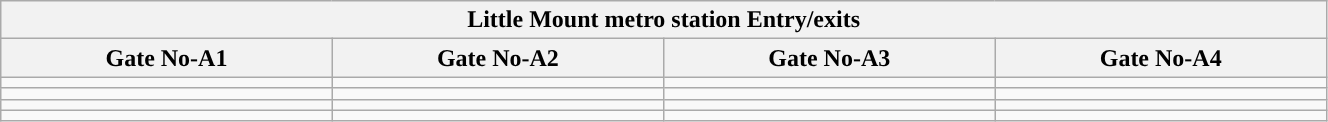<table class="wikitable" style="text-align: center;" width="70%">
<tr>
<th align="center" colspan="5" style="background:#"><span><strong>Little Mount metro station Entry/exits </strong></span></th>
</tr>
<tr>
<th style="width:5%;">Gate No-A1</th>
<th style="width:5%;">Gate No-A2</th>
<th style="width:5%;">Gate No-A3</th>
<th style="width:5%;">Gate No-A4</th>
</tr>
<tr>
<td></td>
<td></td>
<td></td>
<td></td>
</tr>
<tr>
<td></td>
<td></td>
<td></td>
<td></td>
</tr>
<tr>
<td></td>
<td></td>
<td></td>
<td></td>
</tr>
<tr>
<td></td>
<td></td>
<td></td>
<td></td>
</tr>
</table>
